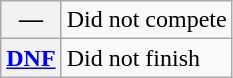<table class="wikitable">
<tr>
<th scope="row">—</th>
<td>Did not compete</td>
</tr>
<tr>
<th scope="row"><a href='#'>DNF</a></th>
<td>Did not finish</td>
</tr>
</table>
